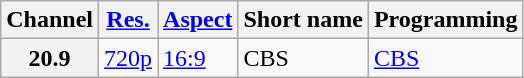<table class="wikitable">
<tr>
<th>Channel</th>
<th><a href='#'>Res.</a></th>
<th><a href='#'>Aspect</a></th>
<th>Short name</th>
<th>Programming</th>
</tr>
<tr>
<th scope = "row">20.9</th>
<td><a href='#'>720p</a></td>
<td><a href='#'>16:9</a></td>
<td>CBS</td>
<td><a href='#'>CBS</a></td>
</tr>
</table>
